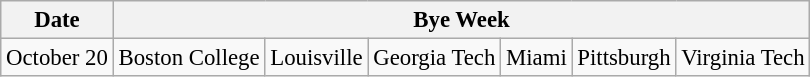<table class="wikitable" style="font-size:95%;">
<tr>
<th>Date</th>
<th colspan="6">Bye Week</th>
</tr>
<tr>
<td>October 20</td>
<td>Boston College</td>
<td>Louisville</td>
<td>Georgia Tech</td>
<td>Miami</td>
<td>Pittsburgh</td>
<td>Virginia Tech</td>
</tr>
</table>
